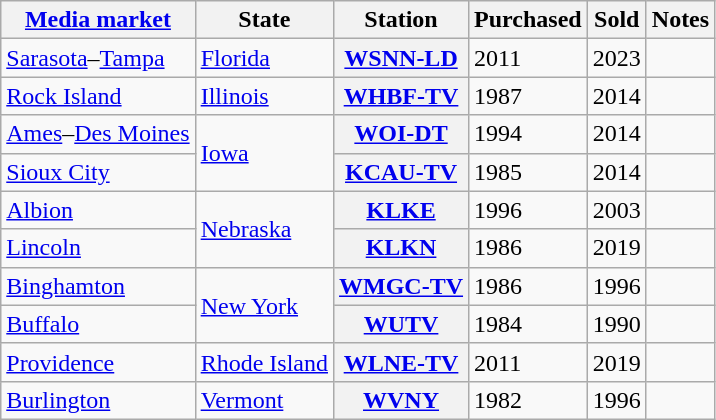<table class="wikitable sortable">
<tr>
<th scope="col"><a href='#'>Media market</a></th>
<th scope="col">State</th>
<th scope="col">Station</th>
<th scope="col">Purchased</th>
<th scope="col">Sold</th>
<th scope="col" class="unsortable">Notes</th>
</tr>
<tr>
<td><a href='#'>Sarasota</a>–<a href='#'>Tampa</a></td>
<td><a href='#'>Florida</a></td>
<th scope="row"><a href='#'>WSNN-LD</a></th>
<td>2011</td>
<td>2023</td>
<td></td>
</tr>
<tr>
<td><a href='#'>Rock Island</a></td>
<td><a href='#'>Illinois</a></td>
<th scope="row"><a href='#'>WHBF-TV</a></th>
<td>1987</td>
<td>2014</td>
<td></td>
</tr>
<tr>
<td><a href='#'>Ames</a>–<a href='#'>Des Moines</a></td>
<td rowspan="2"><a href='#'>Iowa</a></td>
<th scope="row"><a href='#'>WOI-DT</a></th>
<td>1994</td>
<td>2014</td>
<td></td>
</tr>
<tr>
<td><a href='#'>Sioux City</a></td>
<th scope="row"><a href='#'>KCAU-TV</a></th>
<td>1985</td>
<td>2014</td>
<td></td>
</tr>
<tr>
<td><a href='#'>Albion</a></td>
<td rowspan="2"><a href='#'>Nebraska</a></td>
<th scope="row"><a href='#'>KLKE</a></th>
<td>1996</td>
<td>2003</td>
<td></td>
</tr>
<tr>
<td><a href='#'>Lincoln</a></td>
<th scope="row"><a href='#'>KLKN</a></th>
<td>1986</td>
<td>2019</td>
<td></td>
</tr>
<tr>
<td><a href='#'>Binghamton</a></td>
<td rowspan="2"><a href='#'>New York</a></td>
<th scope="row"><a href='#'>WMGC-TV</a></th>
<td>1986</td>
<td>1996</td>
<td></td>
</tr>
<tr>
<td><a href='#'>Buffalo</a></td>
<th scope="row"><a href='#'>WUTV</a></th>
<td>1984</td>
<td>1990</td>
<td></td>
</tr>
<tr>
<td><a href='#'>Providence</a></td>
<td><a href='#'>Rhode Island</a></td>
<th scope="row"><a href='#'>WLNE-TV</a></th>
<td>2011</td>
<td>2019</td>
<td></td>
</tr>
<tr>
<td><a href='#'>Burlington</a></td>
<td><a href='#'>Vermont</a></td>
<th scope="row"><a href='#'>WVNY</a></th>
<td>1982</td>
<td>1996</td>
<td></td>
</tr>
</table>
